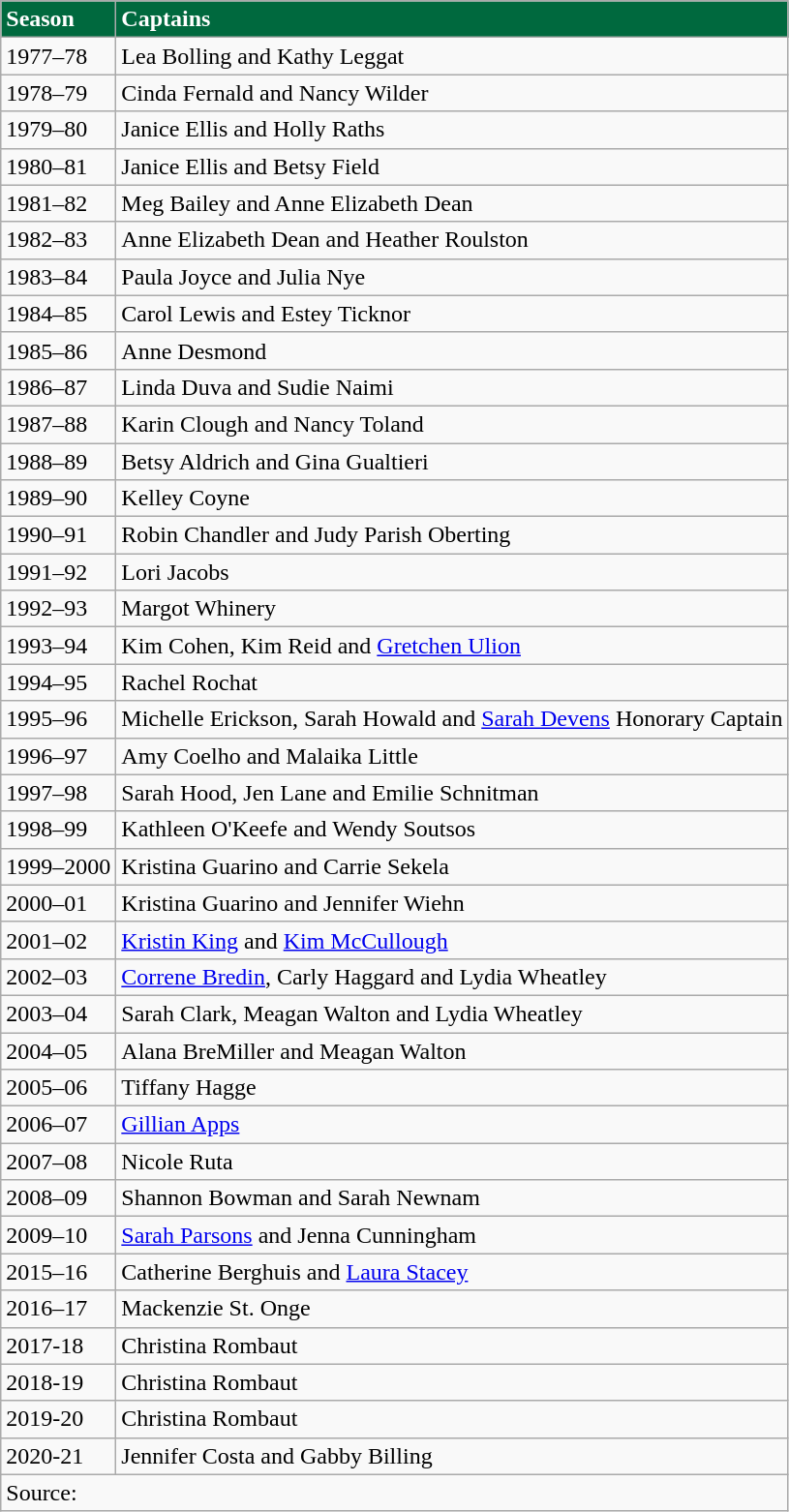<table class="wikitable">
<tr style="background:#00693e; color:white;">
<td><strong>Season</strong></td>
<td><strong>Captains</strong></td>
</tr>
<tr>
<td>1977–78</td>
<td>Lea Bolling and Kathy Leggat</td>
</tr>
<tr>
<td>1978–79</td>
<td>Cinda Fernald and Nancy Wilder</td>
</tr>
<tr>
<td>1979–80</td>
<td>Janice Ellis and Holly Raths</td>
</tr>
<tr>
<td>1980–81</td>
<td>Janice Ellis and Betsy Field</td>
</tr>
<tr>
<td>1981–82</td>
<td>Meg Bailey and Anne Elizabeth Dean</td>
</tr>
<tr>
<td>1982–83</td>
<td>Anne Elizabeth Dean and Heather Roulston</td>
</tr>
<tr>
<td>1983–84</td>
<td>Paula Joyce and Julia Nye</td>
</tr>
<tr>
<td>1984–85</td>
<td>Carol Lewis and Estey Ticknor</td>
</tr>
<tr>
<td>1985–86</td>
<td>Anne Desmond</td>
</tr>
<tr>
<td>1986–87</td>
<td>Linda Duva and Sudie Naimi</td>
</tr>
<tr>
<td>1987–88</td>
<td>Karin Clough and Nancy Toland</td>
</tr>
<tr>
<td>1988–89</td>
<td>Betsy Aldrich and Gina Gualtieri</td>
</tr>
<tr>
<td>1989–90</td>
<td>Kelley Coyne</td>
</tr>
<tr>
<td>1990–91</td>
<td>Robin Chandler and Judy Parish Oberting</td>
</tr>
<tr>
<td>1991–92</td>
<td>Lori Jacobs</td>
</tr>
<tr>
<td>1992–93</td>
<td>Margot Whinery</td>
</tr>
<tr>
<td>1993–94</td>
<td>Kim Cohen, Kim Reid and <a href='#'>Gretchen Ulion</a></td>
</tr>
<tr>
<td>1994–95</td>
<td>Rachel Rochat</td>
</tr>
<tr>
<td>1995–96</td>
<td>Michelle Erickson, Sarah Howald and <a href='#'>Sarah Devens</a> Honorary Captain</td>
</tr>
<tr>
<td>1996–97</td>
<td>Amy Coelho and Malaika Little</td>
</tr>
<tr>
<td>1997–98</td>
<td>Sarah Hood, Jen Lane and Emilie Schnitman</td>
</tr>
<tr>
<td>1998–99</td>
<td>Kathleen O'Keefe and Wendy Soutsos</td>
</tr>
<tr>
<td>1999–2000</td>
<td>Kristina Guarino and Carrie Sekela</td>
</tr>
<tr>
<td>2000–01</td>
<td>Kristina Guarino and Jennifer Wiehn</td>
</tr>
<tr>
<td>2001–02</td>
<td><a href='#'>Kristin King</a> and <a href='#'>Kim McCullough</a></td>
</tr>
<tr>
<td>2002–03</td>
<td><a href='#'>Correne Bredin</a>, Carly Haggard and Lydia Wheatley</td>
</tr>
<tr>
<td>2003–04</td>
<td>Sarah Clark, Meagan Walton and Lydia Wheatley</td>
</tr>
<tr>
<td>2004–05</td>
<td>Alana BreMiller and Meagan Walton</td>
</tr>
<tr>
<td>2005–06</td>
<td>Tiffany Hagge</td>
</tr>
<tr>
<td>2006–07</td>
<td><a href='#'>Gillian Apps</a></td>
</tr>
<tr>
<td>2007–08</td>
<td>Nicole Ruta</td>
</tr>
<tr>
<td>2008–09</td>
<td>Shannon Bowman and Sarah Newnam</td>
</tr>
<tr>
<td>2009–10</td>
<td><a href='#'>Sarah Parsons</a> and Jenna Cunningham</td>
</tr>
<tr>
<td>2015–16</td>
<td>Catherine Berghuis and <a href='#'>Laura Stacey</a></td>
</tr>
<tr>
<td>2016–17</td>
<td>Mackenzie St. Onge</td>
</tr>
<tr>
<td>2017-18</td>
<td>Christina Rombaut</td>
</tr>
<tr>
<td>2018-19</td>
<td>Christina Rombaut</td>
</tr>
<tr>
<td>2019-20</td>
<td>Christina Rombaut</td>
</tr>
<tr>
<td>2020-21</td>
<td>Jennifer Costa and Gabby Billing</td>
</tr>
<tr>
<td colspan=2>Source:</td>
</tr>
</table>
